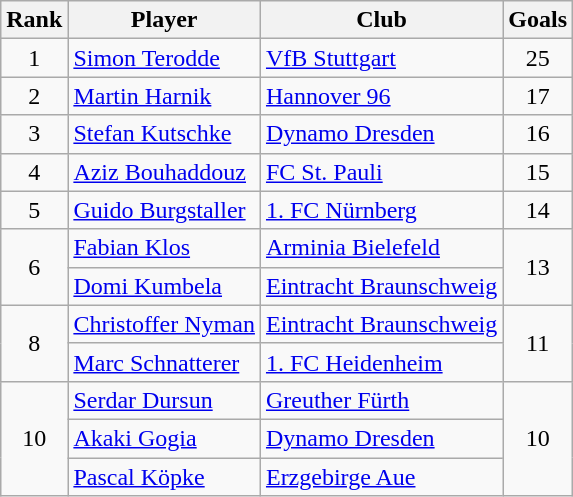<table class="wikitable" style="text-align:center">
<tr>
<th>Rank</th>
<th>Player</th>
<th>Club</th>
<th>Goals</th>
</tr>
<tr>
<td>1</td>
<td align="left"> <a href='#'>Simon Terodde</a></td>
<td align="left"><a href='#'>VfB Stuttgart</a></td>
<td>25</td>
</tr>
<tr>
<td>2</td>
<td align="left"> <a href='#'>Martin Harnik</a></td>
<td align="left"><a href='#'>Hannover 96</a></td>
<td>17</td>
</tr>
<tr>
<td>3</td>
<td align="left"> <a href='#'>Stefan Kutschke</a></td>
<td align="left"><a href='#'>Dynamo Dresden</a></td>
<td>16</td>
</tr>
<tr>
<td>4</td>
<td align="left"> <a href='#'>Aziz Bouhaddouz</a></td>
<td align="left"><a href='#'>FC St. Pauli</a></td>
<td>15</td>
</tr>
<tr>
<td>5</td>
<td align="left"> <a href='#'>Guido Burgstaller</a></td>
<td align="left"><a href='#'>1. FC Nürnberg</a></td>
<td>14</td>
</tr>
<tr>
<td rowspan=2>6</td>
<td align="left"> <a href='#'>Fabian Klos</a></td>
<td align="left"><a href='#'>Arminia Bielefeld</a></td>
<td rowspan=2>13</td>
</tr>
<tr>
<td align="left"> <a href='#'>Domi Kumbela</a></td>
<td align="left"><a href='#'>Eintracht Braunschweig</a></td>
</tr>
<tr>
<td rowspan=2>8</td>
<td align="left"> <a href='#'>Christoffer Nyman</a></td>
<td align="left"><a href='#'>Eintracht Braunschweig</a></td>
<td rowspan=2>11</td>
</tr>
<tr>
<td align="left"> <a href='#'>Marc Schnatterer</a></td>
<td align="left"><a href='#'>1. FC Heidenheim</a></td>
</tr>
<tr>
<td rowspan=3>10</td>
<td align="left"> <a href='#'>Serdar Dursun</a></td>
<td align="left"><a href='#'>Greuther Fürth</a></td>
<td rowspan=3>10</td>
</tr>
<tr>
<td align="left"> <a href='#'>Akaki Gogia</a></td>
<td align="left"><a href='#'>Dynamo Dresden</a></td>
</tr>
<tr>
<td align="left"> <a href='#'>Pascal Köpke</a></td>
<td align="left"><a href='#'>Erzgebirge Aue</a></td>
</tr>
</table>
